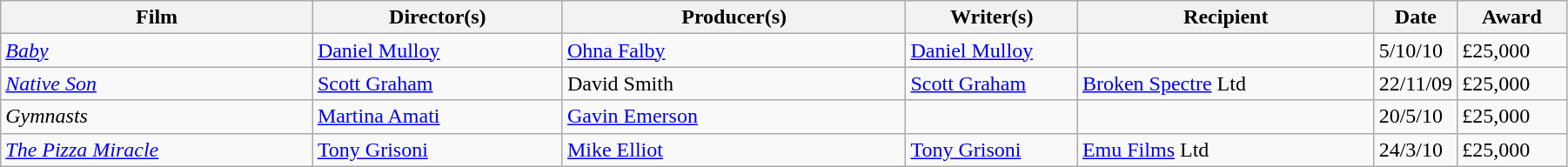<table class="wikitable" width="95%" align="centre">
<tr>
<th width=20%>Film</th>
<th width=16%>Director(s)</th>
<th width=22%>Producer(s)</th>
<th width=11%>Writer(s)</th>
<th width=19%>Recipient</th>
<th width=5%>Date</th>
<th width=7%>Award</th>
</tr>
<tr>
<td><em><a href='#'> Baby</a></em></td>
<td><a href='#'>Daniel Mulloy</a></td>
<td><a href='#'>Ohna Falby</a></td>
<td><a href='#'>Daniel Mulloy</a></td>
<td></td>
<td>5/10/10</td>
<td>£25,000</td>
</tr>
<tr>
<td><em><a href='#'>Native Son</a></em></td>
<td><a href='#'>Scott Graham</a></td>
<td>David Smith</td>
<td><a href='#'>Scott Graham</a></td>
<td><a href='#'>Broken Spectre</a> Ltd</td>
<td>22/11/09</td>
<td>£25,000</td>
</tr>
<tr>
<td><em>Gymnasts</em></td>
<td><a href='#'>Martina Amati</a></td>
<td><a href='#'>Gavin Emerson</a></td>
<td></td>
<td></td>
<td>20/5/10</td>
<td>£25,000</td>
</tr>
<tr>
<td><em><a href='#'>The Pizza Miracle</a></em></td>
<td><a href='#'>Tony Grisoni</a></td>
<td><a href='#'>Mike Elliot</a></td>
<td><a href='#'>Tony Grisoni</a></td>
<td><a href='#'>Emu Films</a> Ltd</td>
<td>24/3/10</td>
<td>£25,000</td>
</tr>
</table>
